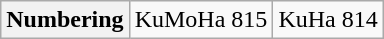<table class="wikitable">
<tr>
<th>Numbering</th>
<td>KuMoHa 815</td>
<td>KuHa 814</td>
</tr>
</table>
